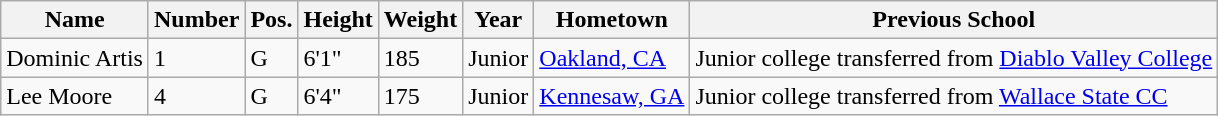<table class="wikitable sortable" border="1">
<tr>
<th>Name</th>
<th>Number</th>
<th>Pos.</th>
<th>Height</th>
<th>Weight</th>
<th>Year</th>
<th>Hometown</th>
<th class="unsortable">Previous School</th>
</tr>
<tr>
<td>Dominic Artis</td>
<td>1</td>
<td>G</td>
<td>6'1"</td>
<td>185</td>
<td>Junior</td>
<td><a href='#'>Oakland, CA</a></td>
<td>Junior college transferred from <a href='#'>Diablo Valley College</a></td>
</tr>
<tr>
<td>Lee Moore</td>
<td>4</td>
<td>G</td>
<td>6'4"</td>
<td>175</td>
<td>Junior</td>
<td><a href='#'>Kennesaw, GA</a></td>
<td>Junior college transferred from <a href='#'>Wallace State CC</a></td>
</tr>
</table>
